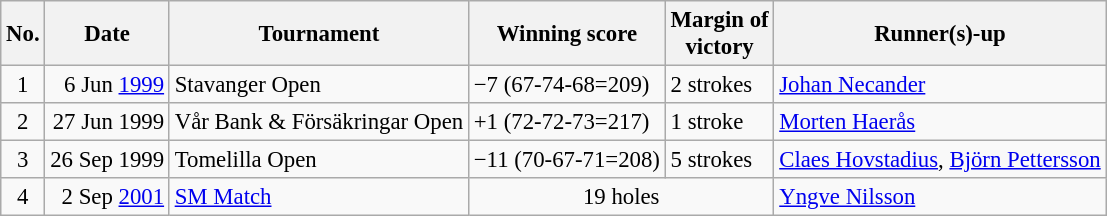<table class="wikitable" style="font-size:95%;">
<tr>
<th>No.</th>
<th>Date</th>
<th>Tournament</th>
<th>Winning score</th>
<th>Margin of<br>victory</th>
<th>Runner(s)-up</th>
</tr>
<tr>
<td align=center>1</td>
<td align=right>6 Jun <a href='#'>1999</a></td>
<td>Stavanger Open</td>
<td>−7 (67-74-68=209)</td>
<td>2 strokes</td>
<td> <a href='#'>Johan Necander</a></td>
</tr>
<tr>
<td align=center>2</td>
<td align=right>27 Jun 1999</td>
<td>Vår Bank & Försäkringar Open</td>
<td>+1 (72-72-73=217)</td>
<td>1 stroke</td>
<td> <a href='#'>Morten Haerås</a></td>
</tr>
<tr>
<td align=center>3</td>
<td align=right>26 Sep 1999</td>
<td>Tomelilla Open</td>
<td>−11 (70-67-71=208)</td>
<td>5 strokes</td>
<td> <a href='#'>Claes Hovstadius</a>,  <a href='#'>Björn Pettersson</a></td>
</tr>
<tr>
<td align=center>4</td>
<td align=right>2 Sep <a href='#'>2001</a></td>
<td><a href='#'>SM Match</a></td>
<td colspan=2 align=center>19 holes</td>
<td> <a href='#'>Yngve Nilsson</a></td>
</tr>
</table>
